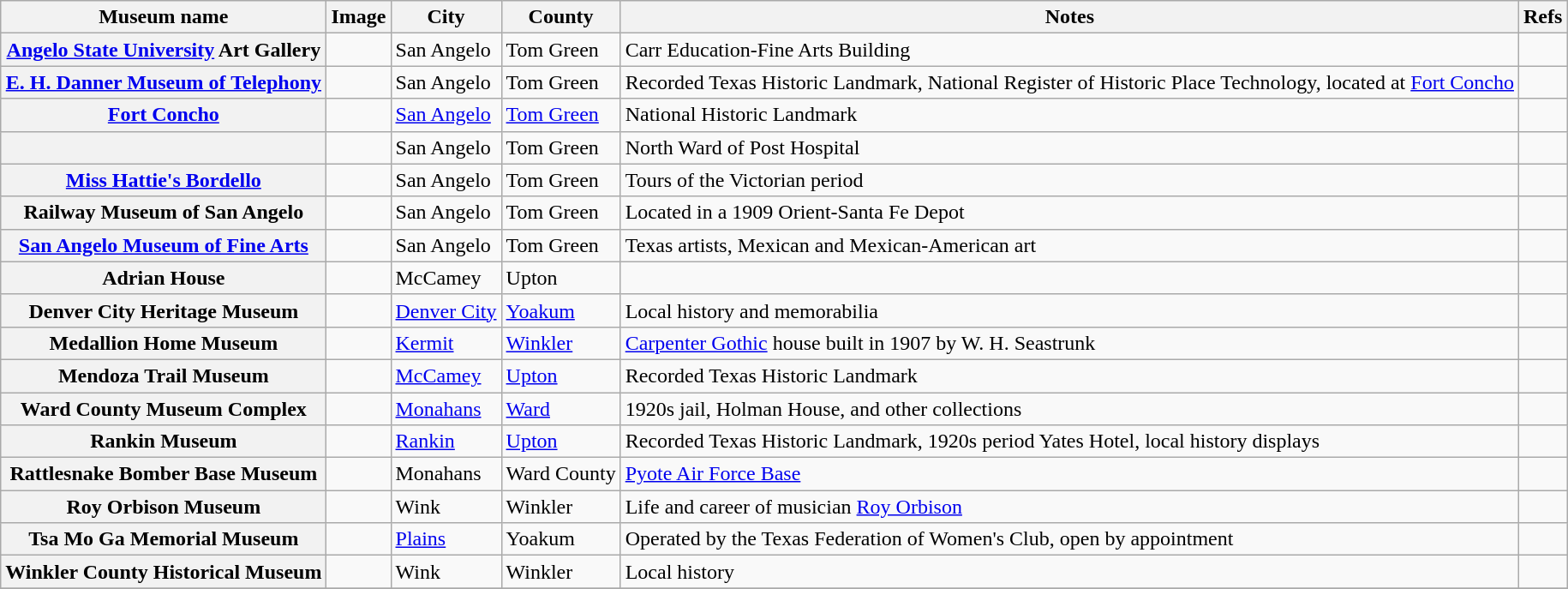<table class="wikitable sortable plainrowheaders">
<tr>
<th scope="col">Museum name</th>
<th scope="col"  class="unsortable">Image</th>
<th scope="col">City</th>
<th scope="col">County</th>
<th scope="col">Notes</th>
<th scope="col" class="unsortable">Refs</th>
</tr>
<tr>
<th scope="row"><a href='#'>Angelo State University</a> Art Gallery</th>
<td></td>
<td>San Angelo</td>
<td>Tom Green</td>
<td>Carr Education-Fine Arts Building</td>
<td align="center"></td>
</tr>
<tr>
<th scope="row"><a href='#'>E. H. Danner Museum of Telephony</a></th>
<td></td>
<td>San Angelo</td>
<td>Tom Green</td>
<td>Recorded Texas Historic Landmark, National Register of Historic Place Technology, located at <a href='#'>Fort Concho</a></td>
<td align="center"></td>
</tr>
<tr>
<th scope="row"><a href='#'>Fort Concho</a></th>
<td></td>
<td><a href='#'>San Angelo</a></td>
<td><a href='#'>Tom Green</a></td>
<td>National Historic Landmark</td>
<td align="center"></td>
</tr>
<tr>
<th scope="row"></th>
<td></td>
<td>San Angelo</td>
<td>Tom Green</td>
<td>North Ward of Post Hospital</td>
<td align="center"></td>
</tr>
<tr>
<th scope="row"><a href='#'>Miss Hattie's Bordello</a></th>
<td></td>
<td>San Angelo</td>
<td>Tom Green</td>
<td>Tours of the Victorian period</td>
<td align="center"></td>
</tr>
<tr>
<th scope="row">Railway Museum of San Angelo</th>
<td></td>
<td>San Angelo</td>
<td>Tom Green</td>
<td>Located in a 1909 Orient-Santa Fe Depot</td>
<td align="center"></td>
</tr>
<tr>
<th scope="row"><a href='#'>San Angelo Museum of Fine Arts</a></th>
<td></td>
<td>San Angelo</td>
<td>Tom Green</td>
<td>Texas artists, Mexican and Mexican-American art</td>
<td align="center"></td>
</tr>
<tr>
<th scope="row">Adrian House</th>
<td></td>
<td>McCamey</td>
<td>Upton</td>
<td></td>
<td align="center"></td>
</tr>
<tr>
<th scope="row">Denver City Heritage Museum</th>
<td></td>
<td><a href='#'>Denver City</a></td>
<td><a href='#'>Yoakum</a></td>
<td>Local history and memorabilia</td>
<td align="center"></td>
</tr>
<tr>
<th scope="row">Medallion Home Museum</th>
<td></td>
<td><a href='#'>Kermit</a></td>
<td><a href='#'>Winkler</a></td>
<td><a href='#'>Carpenter Gothic</a> house built in 1907 by W. H. Seastrunk</td>
<td align="center"></td>
</tr>
<tr>
<th scope="row">Mendoza Trail Museum</th>
<td></td>
<td><a href='#'>McCamey</a></td>
<td><a href='#'>Upton</a></td>
<td>Recorded Texas Historic Landmark</td>
<td align="center"></td>
</tr>
<tr>
<th scope="row">Ward County Museum Complex</th>
<td></td>
<td><a href='#'>Monahans</a></td>
<td><a href='#'>Ward</a></td>
<td>1920s jail, Holman House, and other collections</td>
<td align="center"></td>
</tr>
<tr>
<th scope="row">Rankin Museum</th>
<td></td>
<td><a href='#'>Rankin</a></td>
<td><a href='#'>Upton</a></td>
<td>Recorded Texas Historic Landmark, 1920s period Yates Hotel, local history displays</td>
<td align="center"></td>
</tr>
<tr>
<th scope="row">Rattlesnake Bomber Base Museum</th>
<td></td>
<td>Monahans</td>
<td>Ward County</td>
<td><a href='#'>Pyote Air Force Base</a></td>
<td align="center"></td>
</tr>
<tr>
<th scope="row">Roy Orbison Museum</th>
<td></td>
<td>Wink</td>
<td>Winkler</td>
<td>Life and career of musician <a href='#'>Roy Orbison</a></td>
<td align="center"></td>
</tr>
<tr>
<th scope="row">Tsa Mo Ga Memorial Museum</th>
<td></td>
<td><a href='#'>Plains</a></td>
<td>Yoakum</td>
<td>Operated by the Texas Federation of Women's Club, open by appointment</td>
<td align="center"></td>
</tr>
<tr>
<th scope="row">Winkler County Historical Museum</th>
<td></td>
<td>Wink</td>
<td>Winkler</td>
<td>Local history</td>
<td align="center"></td>
</tr>
<tr>
</tr>
</table>
